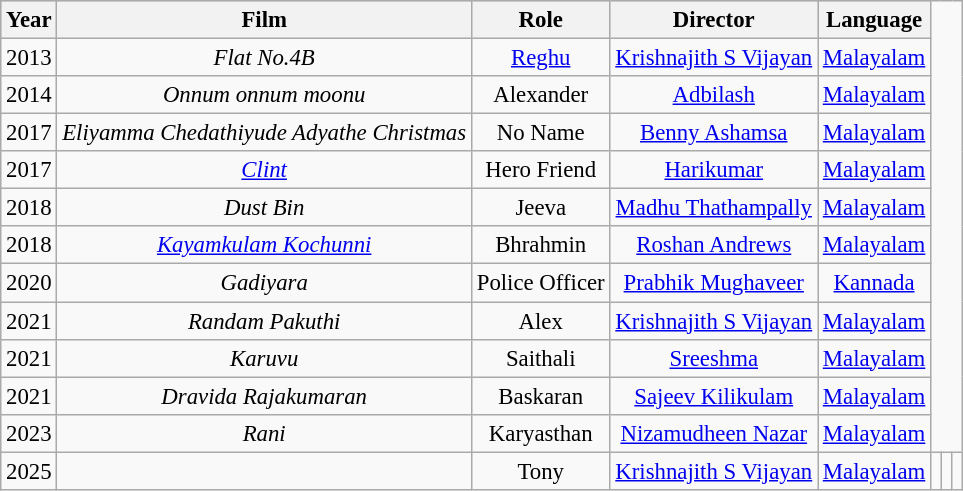<table class="wikitable sortable" style="font-size:95%; text-align:center;">
<tr style="background:#ccc; text-align:center;">
<th>Year</th>
<th>Film</th>
<th>Role</th>
<th>Director</th>
<th>Language</th>
</tr>
<tr>
<td>2013</td>
<td><em>Flat No.4B</em></td>
<td><a href='#'>Reghu</a></td>
<td><a href='#'>Krishnajith S Vijayan</a></td>
<td><a href='#'>Malayalam</a></td>
</tr>
<tr>
<td>2014</td>
<td><em>Onnum onnum moonu</em></td>
<td>Alexander</td>
<td><a href='#'>Adbilash</a></td>
<td><a href='#'>Malayalam</a></td>
</tr>
<tr>
<td>2017</td>
<td><em>Eliyamma Chedathiyude Adyathe Christmas</em></td>
<td>No Name</td>
<td><a href='#'>Benny Ashamsa</a></td>
<td><a href='#'>Malayalam</a></td>
</tr>
<tr>
<td>2017</td>
<td><em><a href='#'>Clint</a></em></td>
<td>Hero Friend</td>
<td><a href='#'>Harikumar</a></td>
<td><a href='#'>Malayalam</a></td>
</tr>
<tr>
<td>2018</td>
<td><em>Dust Bin</em></td>
<td>Jeeva</td>
<td><a href='#'>Madhu Thathampally</a></td>
<td><a href='#'>Malayalam</a></td>
</tr>
<tr>
<td>2018</td>
<td><em><a href='#'>Kayamkulam Kochunni</a></em></td>
<td>Bhrahmin</td>
<td><a href='#'>Roshan Andrews</a></td>
<td><a href='#'>Malayalam</a></td>
</tr>
<tr>
<td>2020</td>
<td><em>Gadiyara</em></td>
<td>Police Officer</td>
<td><a href='#'>Prabhik Mughaveer</a></td>
<td><a href='#'>Kannada</a></td>
</tr>
<tr>
<td>2021</td>
<td><em>Randam Pakuthi</em></td>
<td>Alex</td>
<td><a href='#'>Krishnajith S Vijayan</a></td>
<td><a href='#'>Malayalam</a></td>
</tr>
<tr>
<td>2021</td>
<td><em>Karuvu</em></td>
<td>Saithali</td>
<td><a href='#'>Sreeshma</a></td>
<td><a href='#'>Malayalam</a></td>
</tr>
<tr>
<td>2021</td>
<td><em>Dravida Rajakumaran</em></td>
<td>Baskaran</td>
<td><a href='#'>Sajeev Kilikulam</a></td>
<td><a href='#'>Malayalam</a></td>
</tr>
<tr>
<td>2023</td>
<td><em>Rani</em></td>
<td>Karyasthan</td>
<td><a href='#'>Nizamudheen Nazar</a></td>
<td><a href='#'>Malayalam</a></td>
</tr>
<tr>
<td>2025</td>
<td></td>
<td>Tony</td>
<td><a href='#'>Krishnajith S Vijayan</a></td>
<td><a href='#'>Malayalam</a></td>
<td></td>
<td></td>
<td></td>
</tr>
</table>
